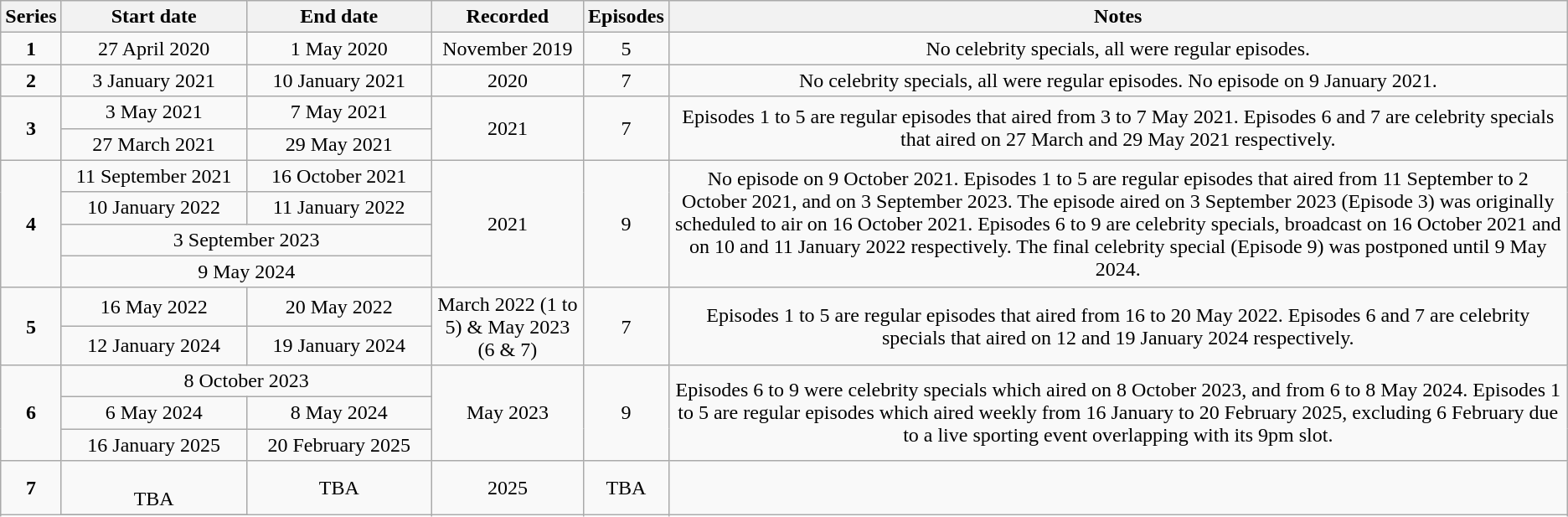<table class="wikitable sticky-header" style="text-align:center;">
<tr>
<th>Series</th>
<th width="140">Start date</th>
<th width="140">End date</th>
<th>Recorded</th>
<th>Episodes</th>
<th>Notes</th>
</tr>
<tr>
<td><strong>1</strong></td>
<td>27 April 2020</td>
<td>1 May 2020</td>
<td>November 2019</td>
<td>5</td>
<td>No celebrity specials, all were regular episodes.</td>
</tr>
<tr>
<td><strong>2</strong></td>
<td>3 January 2021</td>
<td>10 January 2021</td>
<td>2020</td>
<td>7</td>
<td>No celebrity specials, all were regular episodes. No episode on 9 January 2021.</td>
</tr>
<tr>
<td rowspan="2"><strong>3</strong></td>
<td>3 May 2021</td>
<td>7 May 2021</td>
<td rowspan="2">2021</td>
<td rowspan="2">7</td>
<td rowspan="2">Episodes 1 to 5 are regular episodes that aired from 3 to 7 May 2021. Episodes 6 and 7 are celebrity specials that aired on 27 March and 29 May 2021 respectively.</td>
</tr>
<tr>
<td>27 March 2021</td>
<td>29 May 2021</td>
</tr>
<tr>
<td rowspan="4"><strong>4</strong></td>
<td>11 September 2021</td>
<td>16 October 2021</td>
<td rowspan="4">2021</td>
<td rowspan="4">9</td>
<td rowspan="4">No episode on 9 October 2021. Episodes 1 to 5 are regular episodes that aired from 11 September to 2 October 2021, and on 3 September 2023. The episode aired on 3 September 2023 (Episode 3) was originally scheduled to air on 16 October 2021. Episodes 6 to 9 are celebrity specials, broadcast on 16 October 2021 and on 10 and 11 January 2022 respectively. The final celebrity special (Episode 9) was postponed until 9 May 2024.</td>
</tr>
<tr>
<td>10 January 2022</td>
<td>11 January 2022</td>
</tr>
<tr>
<td colspan="2">3 September 2023</td>
</tr>
<tr>
<td colspan="2">9 May 2024</td>
</tr>
<tr>
<td rowspan="2"><strong>5</strong></td>
<td>16 May 2022</td>
<td>20 May 2022</td>
<td rowspan="2">March 2022 (1 to 5) & May 2023 (6 & 7)</td>
<td rowspan="2">7</td>
<td rowspan="2">Episodes 1 to 5 are regular episodes that aired from 16 to 20 May 2022. Episodes 6 and 7 are celebrity specials that aired on 12 and 19 January 2024 respectively.</td>
</tr>
<tr>
<td>12 January 2024</td>
<td>19 January 2024</td>
</tr>
<tr>
<td rowspan="3"><strong>6</strong></td>
<td colspan="2">8 October 2023</td>
<td rowspan="3">May 2023</td>
<td rowspan="3">9</td>
<td rowspan="3">Episodes 6 to 9 were celebrity specials which aired on 8 October 2023, and from 6 to 8 May 2024. Episodes 1 to 5 are regular episodes which aired weekly from 16 January to 20 February 2025, excluding 6 February due to a live sporting event overlapping with its 9pm slot.</td>
</tr>
<tr>
<td>6 May 2024</td>
<td>8 May 2024</td>
</tr>
<tr>
<td>16 January 2025</td>
<td>20 February 2025</td>
</tr>
<tr>
<td rowspan="3"><strong>7</strong></td>
<td colspan="1"><br>TBA</td>
<td rowspan="2">TBA</td>
<td rowspan="2">2025</td>
<td rowspan="2">TBA</td>
<td rowspan="2"></td>
</tr>
<tr>
</tr>
</table>
